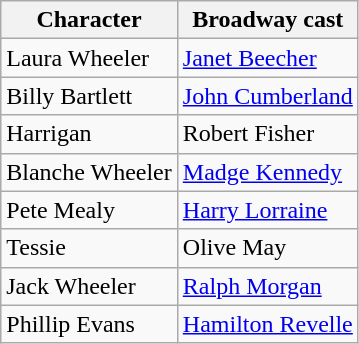<table class="wikitable">
<tr>
<th scope="col">Character</th>
<th scope="col">Broadway cast</th>
</tr>
<tr>
<td>Laura Wheeler</td>
<td><a href='#'>Janet Beecher</a></td>
</tr>
<tr>
<td>Billy Bartlett</td>
<td><a href='#'>John Cumberland</a></td>
</tr>
<tr>
<td>Harrigan</td>
<td>Robert Fisher</td>
</tr>
<tr>
<td>Blanche Wheeler</td>
<td><a href='#'>Madge Kennedy</a></td>
</tr>
<tr>
<td>Pete Mealy</td>
<td><a href='#'>Harry Lorraine</a></td>
</tr>
<tr>
<td>Tessie</td>
<td>Olive May</td>
</tr>
<tr>
<td>Jack Wheeler</td>
<td><a href='#'>Ralph Morgan</a></td>
</tr>
<tr>
<td>Phillip Evans</td>
<td><a href='#'>Hamilton Revelle</a></td>
</tr>
</table>
